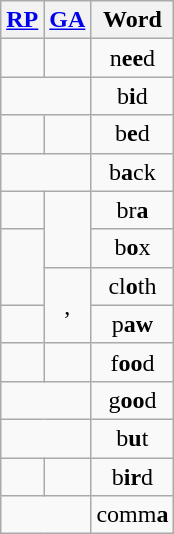<table class="wikitable floatright" style="text-align: center; margin-right: 1em;">
<tr>
<th><a href='#'>RP</a></th>
<th><a href='#'>GA</a></th>
<th>Word</th>
</tr>
<tr>
<td></td>
<td></td>
<td>n<strong>ee</strong>d</td>
</tr>
<tr>
<td colspan="2"></td>
<td>b<strong>i</strong>d</td>
</tr>
<tr>
<td></td>
<td></td>
<td>b<strong>e</strong>d</td>
</tr>
<tr>
<td colspan="2"></td>
<td>b<strong>a</strong>ck</td>
</tr>
<tr>
<td></td>
<td rowspan="2"></td>
<td>br<strong>a</strong></td>
</tr>
<tr>
<td rowspan="2"></td>
<td>b<strong>o</strong>x</td>
</tr>
<tr>
<td rowspan="2">, </td>
<td>cl<strong>o</strong>th</td>
</tr>
<tr>
<td></td>
<td>p<strong>aw</strong></td>
</tr>
<tr>
<td></td>
<td></td>
<td>f<strong>oo</strong>d</td>
</tr>
<tr>
<td colspan="2"></td>
<td>g<strong>oo</strong>d</td>
</tr>
<tr>
<td colspan="2"></td>
<td>b<strong>u</strong>t</td>
</tr>
<tr>
<td></td>
<td></td>
<td>b<strong>ir</strong>d</td>
</tr>
<tr>
<td colspan="2"></td>
<td>comm<strong>a</strong></td>
</tr>
</table>
